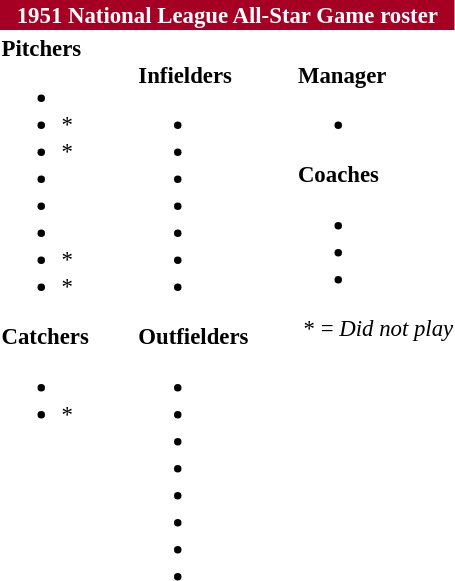<table class="toccolours" style="font-size: 95%;">
<tr>
<th colspan=10 style="background-color: #A50024; color: #FFFFFF; text-align: center;">1951 National League All-Star Game roster</th>
</tr>
<tr>
<td valign="top"><strong>Pitchers</strong><br><ul><li></li><li> *</li><li> *</li><li></li><li></li><li></li><li> *</li><li> *</li></ul><strong>Catchers</strong><ul><li></li><li> *</li></ul></td>
<td width="25px"></td>
<td valign="top"><br><strong>Infielders</strong><ul><li></li><li></li><li></li><li></li><li></li><li></li><li></li></ul><strong>Outfielders</strong><ul><li></li><li></li><li></li><li></li><li></li><li></li><li></li><li></li></ul></td>
<td width="25px"></td>
<td valign="top"><br><strong>Manager</strong><ul><li></li></ul><strong>Coaches</strong><ul><li></li><li></li><li></li></ul> * = <em>Did not play</em></td>
</tr>
<tr>
</tr>
</table>
